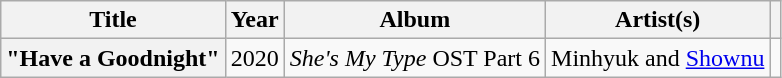<table class="wikitable plainrowheaders" style="text-align:center">
<tr>
<th scope="col">Title</th>
<th scope="col">Year</th>
<th scope="col">Album</th>
<th scope="col">Artist(s)</th>
<th scope="col" class="unsortable"></th>
</tr>
<tr>
<th scope="row">"Have a Goodnight"</th>
<td>2020</td>
<td><em>She's My Type</em> OST Part 6</td>
<td>Minhyuk and <a href='#'>Shownu</a></td>
<td></td>
</tr>
</table>
